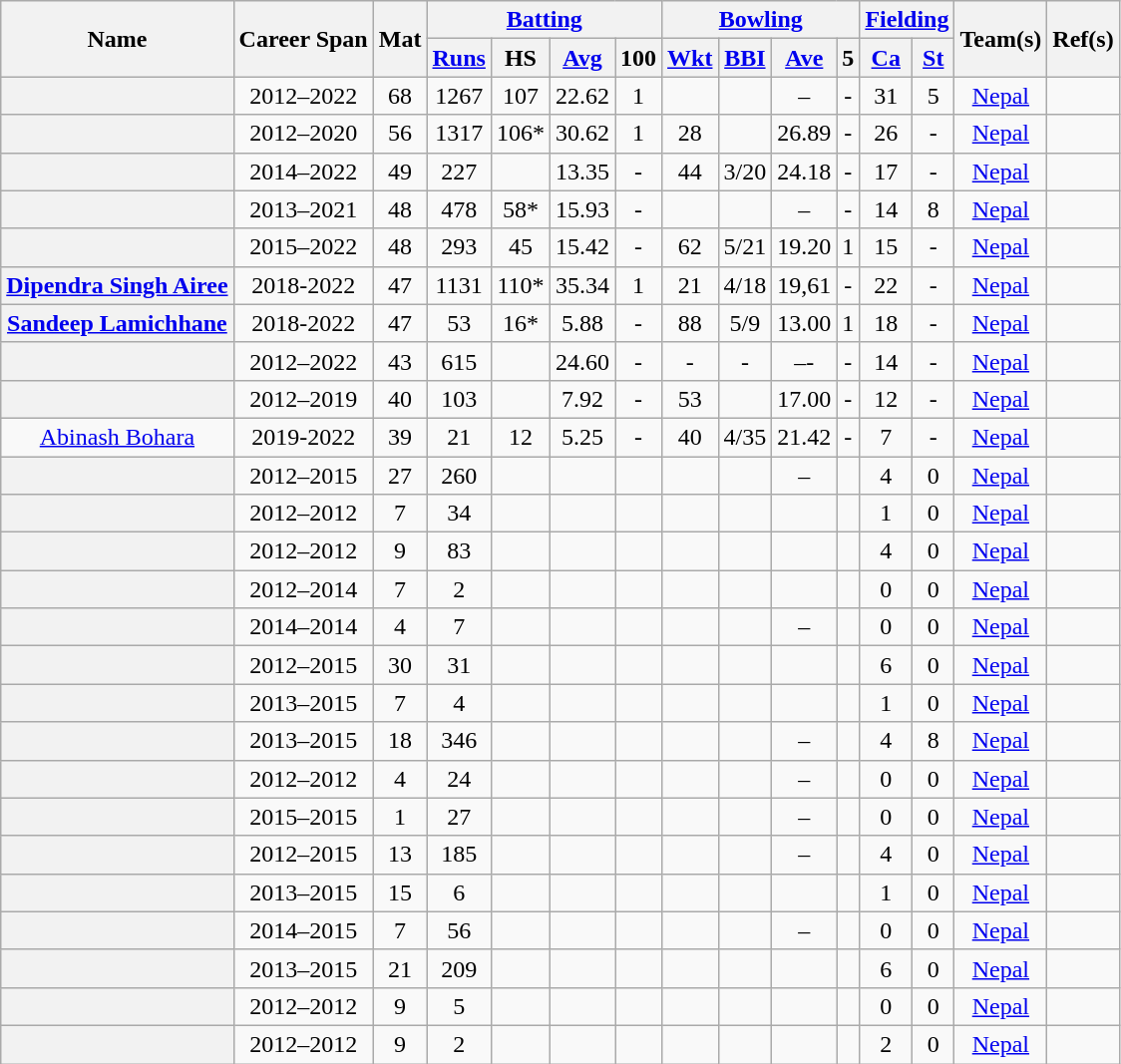<table class="wikitable plainrowheaders sortable" style="text-align:center; font-size:100%">
<tr class="unsortable">
<th colspan="1" rowspan="2" scope="col">Name</th>
<th colspan="1" rowspan="2" scope="col" class="unsortable">Career Span</th>
<th colspan="1" rowspan="2" scope="col">Mat</th>
<th colspan="4"><a href='#'>Batting</a></th>
<th colspan="4"><a href='#'>Bowling</a></th>
<th colspan="2" scope="col"><a href='#'>Fielding</a></th>
<th colspan="1" rowspan="2" scope="col" class="unsortable">Team(s)</th>
<th colspan="1" rowspan="2" scope="col" class="unsortable">Ref(s)</th>
</tr>
<tr align="center">
<th scope="col"><a href='#'>Runs</a></th>
<th scope="col">HS</th>
<th scope="col"><a href='#'>Avg</a></th>
<th>100</th>
<th scope="col"><a href='#'>Wkt</a></th>
<th scope="col"><a href='#'>BBI</a></th>
<th scope="col"><a href='#'>Ave</a></th>
<th>5</th>
<th scope="col"><a href='#'>Ca</a></th>
<th scope="col"><a href='#'>St</a></th>
</tr>
<tr align="center">
<th scope="row"> </th>
<td>2012–2022</td>
<td>68</td>
<td>1267</td>
<td>107</td>
<td>22.62</td>
<td>1</td>
<td></td>
<td></td>
<td>–</td>
<td>-</td>
<td>31</td>
<td>5</td>
<td><a href='#'>Nepal</a></td>
<td></td>
</tr>
<tr align="center">
<th scope="row"> </th>
<td>2012–2020</td>
<td>56</td>
<td>1317</td>
<td>106*</td>
<td>30.62</td>
<td>1</td>
<td>28</td>
<td></td>
<td>26.89</td>
<td>-</td>
<td>26</td>
<td>-</td>
<td><a href='#'>Nepal</a></td>
<td></td>
</tr>
<tr align="center">
<th scope="row"><strong></strong></th>
<td>2014–2022</td>
<td>49</td>
<td>227</td>
<td></td>
<td>13.35</td>
<td>-</td>
<td>44</td>
<td>3/20</td>
<td>24.18</td>
<td>-</td>
<td>17</td>
<td>-</td>
<td><a href='#'>Nepal</a></td>
<td></td>
</tr>
<tr align="center">
<th scope="row"> </th>
<td>2013–2021</td>
<td>48</td>
<td>478</td>
<td>58*</td>
<td>15.93</td>
<td>-</td>
<td></td>
<td></td>
<td>–</td>
<td>-</td>
<td>14</td>
<td>8</td>
<td><a href='#'>Nepal</a></td>
<td></td>
</tr>
<tr align="center">
<th scope="row"><strong></strong></th>
<td>2015–2022</td>
<td>48</td>
<td>293</td>
<td>45</td>
<td>15.42</td>
<td>-</td>
<td>62</td>
<td>5/21</td>
<td>19.20</td>
<td>1</td>
<td>15</td>
<td>-</td>
<td><a href='#'>Nepal</a></td>
<td></td>
</tr>
<tr>
<th><a href='#'>Dipendra Singh Airee</a></th>
<td>2018-2022</td>
<td>47</td>
<td>1131</td>
<td>110*</td>
<td>35.34</td>
<td>1</td>
<td>21</td>
<td>4/18</td>
<td>19,61</td>
<td>-</td>
<td>22</td>
<td>-</td>
<td><a href='#'>Nepal</a></td>
<td></td>
</tr>
<tr>
<th><a href='#'>Sandeep Lamichhane</a></th>
<td>2018-2022</td>
<td>47</td>
<td>53</td>
<td>16*</td>
<td>5.88</td>
<td>-</td>
<td>88</td>
<td>5/9</td>
<td>13.00</td>
<td>1</td>
<td>18</td>
<td>-</td>
<td><a href='#'>Nepal</a></td>
<td></td>
</tr>
<tr align="center">
<th scope="row"></th>
<td>2012–2022</td>
<td>43</td>
<td>615</td>
<td></td>
<td>24.60</td>
<td>-</td>
<td>-</td>
<td>-</td>
<td>–-</td>
<td>-</td>
<td>14</td>
<td>-</td>
<td><a href='#'>Nepal</a></td>
<td></td>
</tr>
<tr align="center">
<th scope="row"></th>
<td>2012–2019</td>
<td>40</td>
<td>103</td>
<td></td>
<td>7.92</td>
<td>-</td>
<td>53</td>
<td></td>
<td>17.00</td>
<td>-</td>
<td>12</td>
<td>-</td>
<td><a href='#'>Nepal</a></td>
<td></td>
</tr>
<tr>
<td><a href='#'>Abinash Bohara</a></td>
<td>2019-2022</td>
<td>39</td>
<td>21</td>
<td>12</td>
<td>5.25</td>
<td>-</td>
<td>40</td>
<td>4/35</td>
<td>21.42</td>
<td>-</td>
<td>7</td>
<td>-</td>
<td><a href='#'>Nepal</a></td>
<td></td>
</tr>
<tr align="center">
<th scope="row"></th>
<td>2012–2015</td>
<td>27</td>
<td>260</td>
<td></td>
<td></td>
<td></td>
<td></td>
<td></td>
<td>–</td>
<td></td>
<td>4</td>
<td>0</td>
<td><a href='#'>Nepal</a></td>
<td></td>
</tr>
<tr align="center">
<th scope="row"></th>
<td>2012–2012</td>
<td>7</td>
<td>34</td>
<td></td>
<td></td>
<td></td>
<td></td>
<td></td>
<td></td>
<td></td>
<td>1</td>
<td>0</td>
<td><a href='#'>Nepal</a></td>
<td></td>
</tr>
<tr align="center">
<th scope="row"></th>
<td>2012–2012</td>
<td>9</td>
<td>83</td>
<td></td>
<td></td>
<td></td>
<td></td>
<td></td>
<td></td>
<td></td>
<td>4</td>
<td>0</td>
<td><a href='#'>Nepal</a></td>
<td></td>
</tr>
<tr align="center">
<th scope="row"></th>
<td>2012–2014</td>
<td>7</td>
<td>2</td>
<td></td>
<td></td>
<td></td>
<td></td>
<td></td>
<td></td>
<td></td>
<td>0</td>
<td>0</td>
<td><a href='#'>Nepal</a></td>
<td></td>
</tr>
<tr align="center">
<th scope="row"></th>
<td>2014–2014</td>
<td>4</td>
<td>7</td>
<td></td>
<td></td>
<td></td>
<td></td>
<td></td>
<td>–</td>
<td></td>
<td>0</td>
<td>0</td>
<td><a href='#'>Nepal</a></td>
<td></td>
</tr>
<tr align="center">
<th scope="row"></th>
<td>2012–2015</td>
<td>30</td>
<td>31</td>
<td></td>
<td></td>
<td></td>
<td></td>
<td></td>
<td></td>
<td></td>
<td>6</td>
<td>0</td>
<td><a href='#'>Nepal</a></td>
<td></td>
</tr>
<tr align="center">
<th scope="row"></th>
<td>2013–2015</td>
<td>7</td>
<td>4</td>
<td></td>
<td></td>
<td></td>
<td></td>
<td></td>
<td></td>
<td></td>
<td>1</td>
<td>0</td>
<td><a href='#'>Nepal</a></td>
<td></td>
</tr>
<tr align="center">
<th scope="row"> </th>
<td>2013–2015</td>
<td>18</td>
<td>346</td>
<td></td>
<td></td>
<td></td>
<td></td>
<td></td>
<td>–</td>
<td></td>
<td>4</td>
<td>8</td>
<td><a href='#'>Nepal</a></td>
<td></td>
</tr>
<tr align="center">
<th scope="row"></th>
<td>2012–2012</td>
<td>4</td>
<td>24</td>
<td></td>
<td></td>
<td></td>
<td></td>
<td></td>
<td>–</td>
<td></td>
<td>0</td>
<td>0</td>
<td><a href='#'>Nepal</a></td>
<td></td>
</tr>
<tr align="center">
<th scope="row"></th>
<td>2015–2015</td>
<td>1</td>
<td>27</td>
<td></td>
<td></td>
<td></td>
<td></td>
<td></td>
<td>–</td>
<td></td>
<td>0</td>
<td>0</td>
<td><a href='#'>Nepal</a></td>
<td></td>
</tr>
<tr align="center">
<th scope="row"></th>
<td>2012–2015</td>
<td>13</td>
<td>185</td>
<td></td>
<td></td>
<td></td>
<td></td>
<td></td>
<td>–</td>
<td></td>
<td>4</td>
<td>0</td>
<td><a href='#'>Nepal</a></td>
<td></td>
</tr>
<tr align="center">
<th scope="row"></th>
<td>2013–2015</td>
<td>15</td>
<td>6</td>
<td></td>
<td></td>
<td></td>
<td></td>
<td></td>
<td></td>
<td></td>
<td>1</td>
<td>0</td>
<td><a href='#'>Nepal</a></td>
<td></td>
</tr>
<tr align="center">
<th scope="row"></th>
<td>2014–2015</td>
<td>7</td>
<td>56</td>
<td></td>
<td></td>
<td></td>
<td></td>
<td></td>
<td>–</td>
<td></td>
<td>0</td>
<td>0</td>
<td><a href='#'>Nepal</a></td>
<td></td>
</tr>
<tr align="center">
<th scope="row"></th>
<td>2013–2015</td>
<td>21</td>
<td>209</td>
<td></td>
<td></td>
<td></td>
<td></td>
<td></td>
<td></td>
<td></td>
<td>6</td>
<td>0</td>
<td><a href='#'>Nepal</a></td>
<td></td>
</tr>
<tr align="center">
<th scope="row"></th>
<td>2012–2012</td>
<td>9</td>
<td>5</td>
<td></td>
<td></td>
<td></td>
<td></td>
<td></td>
<td></td>
<td></td>
<td>0</td>
<td>0</td>
<td><a href='#'>Nepal</a></td>
<td></td>
</tr>
<tr align="center">
<th scope="row"></th>
<td>2012–2012</td>
<td>9</td>
<td>2</td>
<td></td>
<td></td>
<td></td>
<td></td>
<td></td>
<td></td>
<td></td>
<td>2</td>
<td>0</td>
<td><a href='#'>Nepal</a></td>
<td></td>
</tr>
</table>
